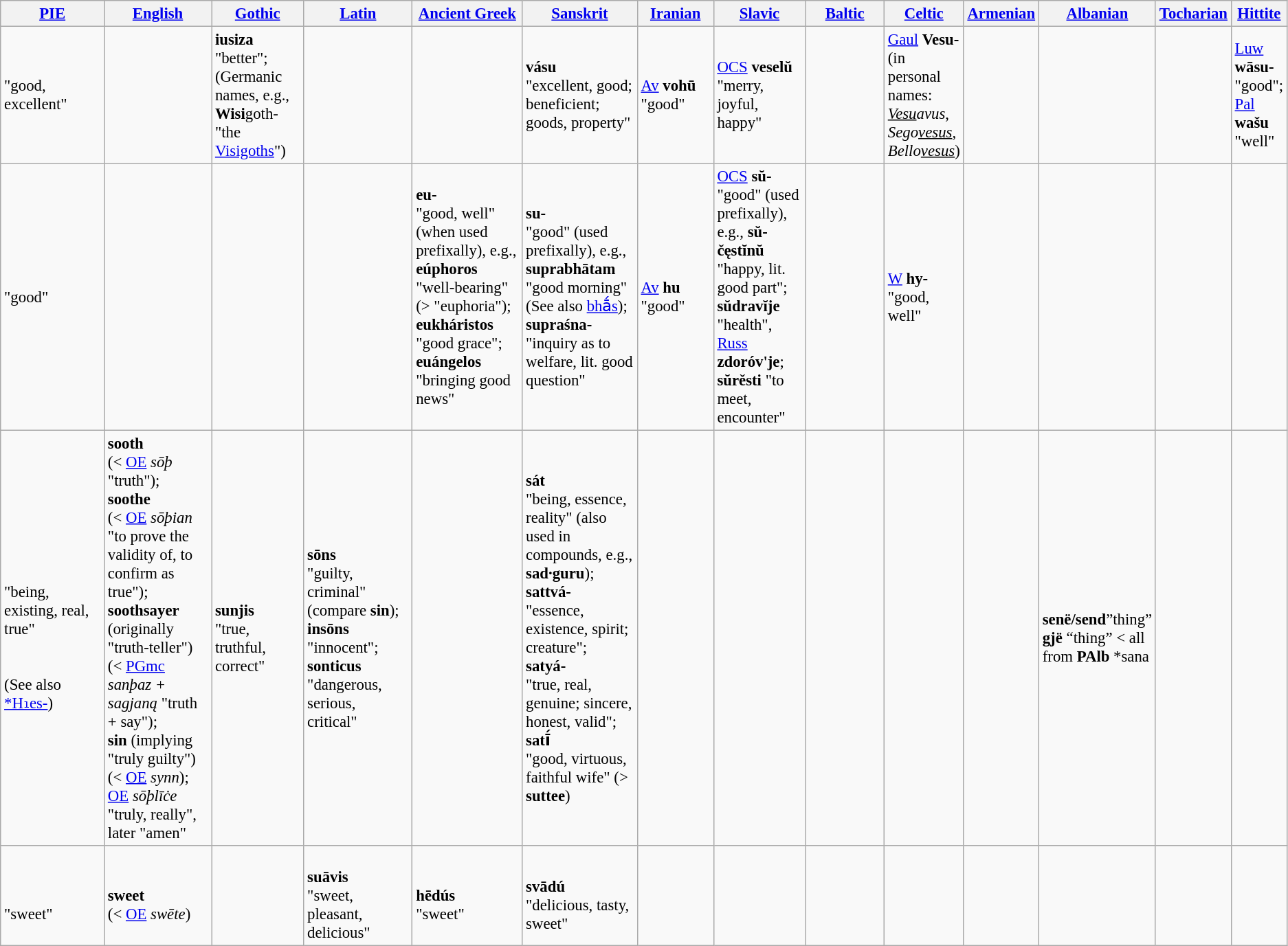<table class="wikitable sticky-header" style="font-size:95%;">
<tr>
<th width="10%"><a href='#'>PIE</a></th>
<th width="10%"><a href='#'>English</a></th>
<th width="8%"><a href='#'>Gothic</a></th>
<th width="10%"><a href='#'>Latin</a></th>
<th width="10%"><a href='#'>Ancient Greek</a></th>
<th width="10%"><a href='#'>Sanskrit</a></th>
<th width="7%"><a href='#'>Iranian</a></th>
<th width="8%"><a href='#'>Slavic</a></th>
<th width="8%"><a href='#'>Baltic</a></th>
<th width="5%"><a href='#'>Celtic</a></th>
<th width="5%"><a href='#'>Armenian</a></th>
<th width="5%"><a href='#'>Albanian</a></th>
<th width="5%"><a href='#'>Tocharian</a></th>
<th width="7%"><a href='#'>Hittite</a></th>
</tr>
<tr>
<td> <strong></strong><br> "good, excellent" <br><br></td>
<td></td>
<td><strong>iusiza</strong><br> "better";<br>(Germanic names, e.g., <strong>Wisi</strong>goth-<br> "the <a href='#'>Visigoths</a>")</td>
<td></td>
<td></td>
<td><strong>vásu</strong><br> "excellent, good; beneficient; goods, property"</td>
<td><a href='#'>Av</a> <strong>vohū</strong> "good"</td>
<td><a href='#'>OCS</a> <strong>veselŭ</strong> "merry, joyful, happy"</td>
<td></td>
<td> <a href='#'>Gaul</a> <strong>Vesu-</strong> (in personal names: <em><u>Vesu</u>avus</em>, <em>Sego<u>vesus</u></em>, <em>Bello<u>vesus</u></em>)</td>
<td></td>
<td></td>
<td></td>
<td> <a href='#'>Luw</a> <strong>wāsu-</strong> "good"; <a href='#'>Pal</a> <strong>wašu</strong> "well"</td>
</tr>
<tr>
<td> <strong></strong><br> "good" <br><br></td>
<td></td>
<td></td>
<td></td>
<td><strong>eu-</strong><br> "good, well" (when used prefixally), e.g., <br><strong>eúphoros</strong><br> "well-bearing" (> "euphoria");<br><strong>eukháristos</strong><br> "good grace";<br><strong>euángelos</strong><br> "bringing good news"</td>
<td><strong>su-</strong><br> "good" (used prefixally), e.g., <br><strong>suprabhātam</strong><br> "good morning" (See also <a href='#'>bhā́s</a>);<br><strong>supraśna-</strong><br> "inquiry as to welfare, lit. good question"</td>
<td> <a href='#'>Av</a> <strong>hu</strong> "good"</td>
<td><a href='#'>OCS</a> <strong>sŭ-</strong> "good" (used prefixally), e.g., <strong>sŭ-čęstĭnŭ</strong> "happy, lit. good part"; <strong>sŭdravĭje</strong> "health", <a href='#'>Russ</a> <strong>zdoróv'je</strong>;<br><strong>sŭrěsti</strong> "to meet, encounter"</td>
<td></td>
<td><a href='#'>W</a> <strong>hy-</strong> "good, well"</td>
<td></td>
<td></td>
<td></td>
<td></td>
</tr>
<tr>
<td> <strong></strong><br> "being, existing, real, true" <br><br><br>(See also <a href='#'>*H₁es-</a>)</td>
<td><strong>sooth</strong> <br> (< <a href='#'>OE</a> <em>sōþ</em> "truth");<br><strong>soothe</strong> <br> (< <a href='#'>OE</a> <em>sōþian</em> "to prove the validity of, to confirm as true");<br><strong>soothsayer</strong> (originally "truth-teller") <br> (< <a href='#'>PGmc</a> <em>sanþaz + sagjaną</em> "truth + say");<br><strong>sin</strong> (implying "truly guilty") <br> (< <a href='#'>OE</a> <em>synn</em>);<br><a href='#'>OE</a> <em>sōþlīċe</em> "truly, really", later "amen"</td>
<td><strong>sunjis</strong><br> "true, truthful, correct"</td>
<td><strong>sōns</strong><br> "guilty, criminal" (compare <strong>sin</strong>);<br><strong>insōns</strong><br> "innocent";<br><strong>sonticus</strong><br> "dangerous, serious, critical"</td>
<td></td>
<td><strong>sát</strong><br> "being, essence, reality" (also used in compounds, e.g., <strong>sad·guru</strong>);<br><strong>sattvá-</strong><br> "essence, existence, spirit; creature";<br><strong>satyá-</strong><br> "true, real, genuine; sincere, honest, valid";<br><strong>satī́</strong><br> "good, virtuous, faithful wife" (> <strong>suttee</strong>)</td>
<td></td>
<td></td>
<td></td>
<td></td>
<td></td>
<td><strong>senë/send</strong>”thing”<br><strong>gjë</strong> “thing” < all from <strong>PAlb</strong> *sana</td>
<td></td>
<td></td>
</tr>
<tr>
<td><br> 
<strong></strong><br> "sweet" <br>


</td>
<td><br><strong>sweet</strong> <br> (< <a href='#'>OE</a> <em>swēte</em>)</td>
<td></td>
<td><br><strong>suāvis</strong><br> "sweet, pleasant, delicious"</td>
<td><br><strong>hēdús</strong><br> "sweet"</td>
<td><br><strong>svādú</strong><br> "delicious, tasty, sweet"</td>
<td></td>
<td></td>
<td></td>
<td></td>
<td></td>
<td></td>
<td></td>
<td></td>
</tr>
</table>
